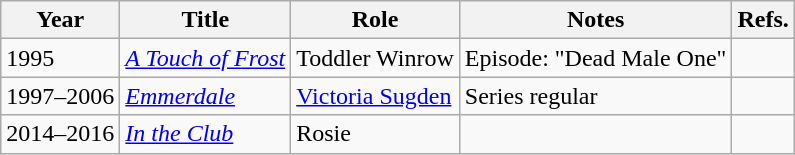<table class="wikitable">
<tr>
<th>Year</th>
<th>Title</th>
<th>Role</th>
<th>Notes</th>
<th>Refs.</th>
</tr>
<tr>
<td>1995</td>
<td><em><a href='#'>A Touch of Frost</a></em></td>
<td>Toddler Winrow</td>
<td>Episode: "Dead Male One"</td>
<td></td>
</tr>
<tr>
<td>1997–2006</td>
<td><em><a href='#'>Emmerdale</a></em></td>
<td><a href='#'>Victoria Sugden</a></td>
<td>Series regular</td>
<td></td>
</tr>
<tr>
<td>2014–2016</td>
<td><em><a href='#'>In the Club</a></em></td>
<td>Rosie</td>
<td></td>
<td></td>
</tr>
</table>
